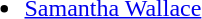<table>
<tr>
<td><br></td>
</tr>
<tr style="vertical-align:top">
<td><br><ul><li><a href='#'>Samantha Wallace</a></li></ul></td>
</tr>
</table>
